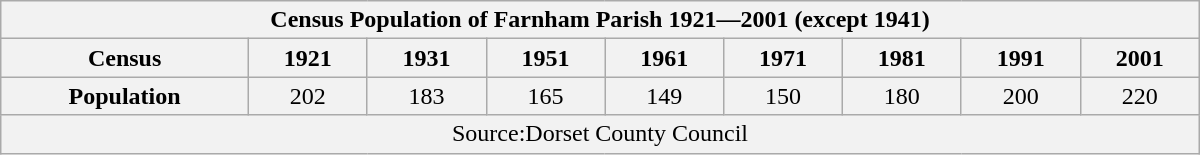<table class="wikitable" style="width:800px;">
<tr>
<th colspan= "15" style="background:; color:"><span>Census Population of Farnham Parish 1921—2001 (except 1941)</span></th>
</tr>
<tr style="text-align:center;">
<th style="background:; color: height:15px;">Census</th>
<th style="background:;">1921</th>
<th style="background:;">1931</th>
<th style="background:;">1951</th>
<th style="background:;">1961</th>
<th style="background:;">1971</th>
<th style="background:;">1981</th>
<th style="background:;">1991</th>
<th style="background:;">2001</th>
</tr>
<tr style="text-align:center;">
<th style="background:; color: height:15px;">Population</th>
<td style="background:#F2F2F2;">202</td>
<td style="background:#F2F2F2;">183</td>
<td style="background:#F2F2F2;">165</td>
<td style="background:#F2F2F2;">149</td>
<td style="background:#F2F2F2;">150</td>
<td style="background:#F2F2F2;">180</td>
<td style="background:#F2F2F2;">200</td>
<td style="background:#F2F2F2;">220</td>
</tr>
<tr style="text-align:center;">
<td colspan="15" style="background:#F2F2F2; color: text-align:center;">Source:Dorset County Council</td>
</tr>
</table>
